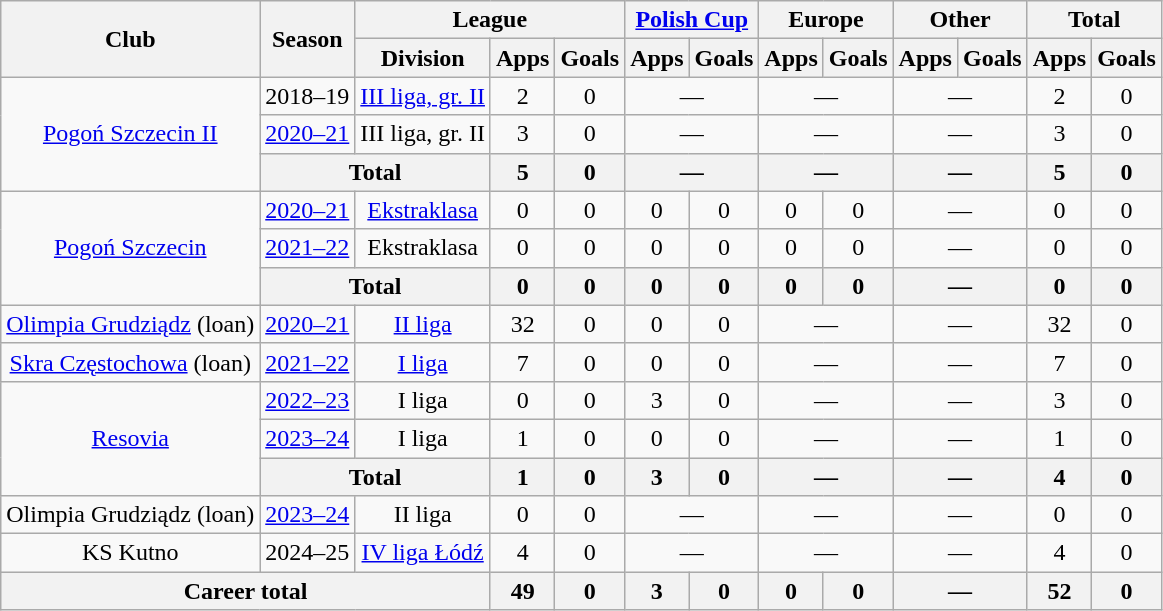<table class="wikitable" style="text-align: center;">
<tr>
<th rowspan="2">Club</th>
<th rowspan="2">Season</th>
<th colspan="3">League</th>
<th colspan="2"><a href='#'>Polish Cup</a></th>
<th colspan="2">Europe</th>
<th colspan="2">Other</th>
<th colspan="2">Total</th>
</tr>
<tr>
<th>Division</th>
<th>Apps</th>
<th>Goals</th>
<th>Apps</th>
<th>Goals</th>
<th>Apps</th>
<th>Goals</th>
<th>Apps</th>
<th>Goals</th>
<th>Apps</th>
<th>Goals</th>
</tr>
<tr>
<td rowspan="3"><a href='#'>Pogoń Szczecin II</a></td>
<td>2018–19</td>
<td><a href='#'>III liga, gr. II</a></td>
<td>2</td>
<td>0</td>
<td colspan="2">—</td>
<td colspan="2">—</td>
<td colspan="2">—</td>
<td>2</td>
<td>0</td>
</tr>
<tr>
<td><a href='#'>2020–21</a></td>
<td>III liga, gr. II</td>
<td>3</td>
<td>0</td>
<td colspan="2">—</td>
<td colspan="2">—</td>
<td colspan="2">—</td>
<td>3</td>
<td>0</td>
</tr>
<tr>
<th colspan="2">Total</th>
<th>5</th>
<th>0</th>
<th colspan="2">—</th>
<th colspan="2">—</th>
<th colspan="2">—</th>
<th>5</th>
<th>0</th>
</tr>
<tr>
<td rowspan="3"><a href='#'>Pogoń Szczecin</a></td>
<td><a href='#'>2020–21</a></td>
<td><a href='#'>Ekstraklasa</a></td>
<td>0</td>
<td>0</td>
<td>0</td>
<td>0</td>
<td>0</td>
<td>0</td>
<td colspan="2">—</td>
<td>0</td>
<td>0</td>
</tr>
<tr>
<td><a href='#'>2021–22</a></td>
<td>Ekstraklasa</td>
<td>0</td>
<td>0</td>
<td>0</td>
<td>0</td>
<td>0</td>
<td>0</td>
<td colspan="2">—</td>
<td>0</td>
<td>0</td>
</tr>
<tr>
<th colspan="2">Total</th>
<th>0</th>
<th>0</th>
<th>0</th>
<th>0</th>
<th>0</th>
<th>0</th>
<th colspan="2">—</th>
<th>0</th>
<th>0</th>
</tr>
<tr>
<td><a href='#'>Olimpia Grudziądz</a> (loan)</td>
<td><a href='#'>2020–21</a></td>
<td><a href='#'>II liga</a></td>
<td>32</td>
<td>0</td>
<td>0</td>
<td>0</td>
<td colspan="2">—</td>
<td colspan="2">—</td>
<td>32</td>
<td>0</td>
</tr>
<tr>
<td><a href='#'>Skra Częstochowa</a> (loan)</td>
<td><a href='#'>2021–22</a></td>
<td><a href='#'>I liga</a></td>
<td>7</td>
<td>0</td>
<td>0</td>
<td>0</td>
<td colspan="2">—</td>
<td colspan="2">—</td>
<td>7</td>
<td>0</td>
</tr>
<tr>
<td rowspan="3"><a href='#'>Resovia</a></td>
<td><a href='#'>2022–23</a></td>
<td>I liga</td>
<td>0</td>
<td>0</td>
<td>3</td>
<td>0</td>
<td colspan="2">—</td>
<td colspan="2">—</td>
<td>3</td>
<td>0</td>
</tr>
<tr>
<td><a href='#'>2023–24</a></td>
<td>I liga</td>
<td>1</td>
<td>0</td>
<td>0</td>
<td>0</td>
<td colspan="2">—</td>
<td colspan="2">—</td>
<td>1</td>
<td>0</td>
</tr>
<tr>
<th colspan="2">Total</th>
<th>1</th>
<th>0</th>
<th>3</th>
<th>0</th>
<th colspan="2">—</th>
<th colspan="2">—</th>
<th>4</th>
<th>0</th>
</tr>
<tr>
<td>Olimpia Grudziądz (loan)</td>
<td><a href='#'>2023–24</a></td>
<td>II liga</td>
<td>0</td>
<td>0</td>
<td colspan="2">—</td>
<td colspan="2">—</td>
<td colspan="2">—</td>
<td>0</td>
<td>0</td>
</tr>
<tr>
<td>KS Kutno</td>
<td>2024–25</td>
<td><a href='#'>IV liga Łódź</a></td>
<td>4</td>
<td>0</td>
<td colspan="2">—</td>
<td colspan="2">—</td>
<td colspan="2">—</td>
<td>4</td>
<td>0</td>
</tr>
<tr>
<th colspan="3">Career total</th>
<th>49</th>
<th>0</th>
<th>3</th>
<th>0</th>
<th>0</th>
<th>0</th>
<th colspan="2">—</th>
<th>52</th>
<th>0</th>
</tr>
</table>
